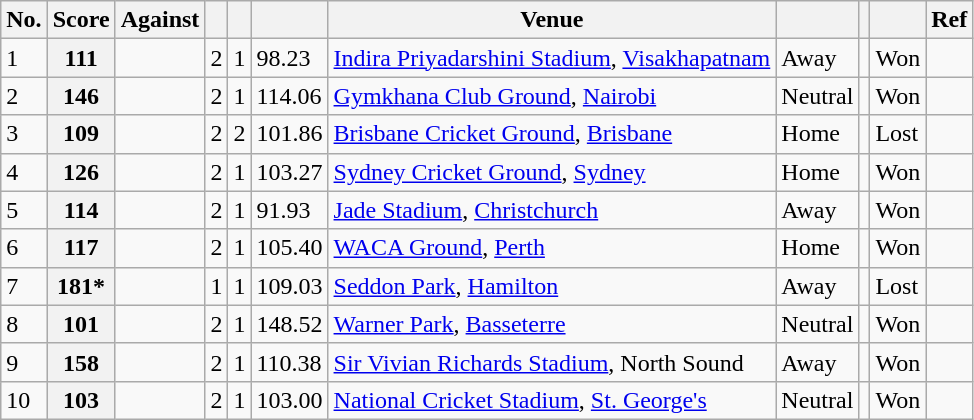<table class="wikitable sortable plainrowheaders" style="font-size: 100%">
<tr>
<th>No.</th>
<th>Score</th>
<th>Against</th>
<th><a href='#'></a></th>
<th><a href='#'></a></th>
<th><a href='#'></a></th>
<th>Venue</th>
<th></th>
<th></th>
<th></th>
<th>Ref</th>
</tr>
<tr>
<td>1</td>
<th scope="row">111 </th>
<td></td>
<td>2</td>
<td>1</td>
<td>98.23</td>
<td><a href='#'>Indira Priyadarshini Stadium</a>, <a href='#'>Visakhapatnam</a></td>
<td>Away</td>
<td></td>
<td>Won</td>
<td></td>
</tr>
<tr>
<td>2</td>
<th scope="row">146 </th>
<td></td>
<td>2</td>
<td>1</td>
<td>114.06</td>
<td><a href='#'>Gymkhana Club Ground</a>, <a href='#'>Nairobi</a></td>
<td>Neutral</td>
<td></td>
<td>Won</td>
<td></td>
</tr>
<tr>
<td>3</td>
<th scope="row">109</th>
<td></td>
<td>2</td>
<td>2</td>
<td>101.86</td>
<td><a href='#'>Brisbane Cricket Ground</a>, <a href='#'>Brisbane</a></td>
<td>Home</td>
<td></td>
<td>Lost</td>
<td></td>
</tr>
<tr>
<td>4</td>
<th scope="row">126 </th>
<td></td>
<td>2</td>
<td>1</td>
<td>103.27</td>
<td><a href='#'>Sydney Cricket Ground</a>, <a href='#'>Sydney</a></td>
<td>Home</td>
<td></td>
<td>Won</td>
<td></td>
</tr>
<tr>
<td>5</td>
<th scope="row">114 </th>
<td></td>
<td>2</td>
<td>1</td>
<td>91.93</td>
<td><a href='#'>Jade Stadium</a>, <a href='#'>Christchurch</a></td>
<td>Away</td>
<td></td>
<td>Won</td>
<td></td>
</tr>
<tr>
<td>6</td>
<th scope="row">117</th>
<td></td>
<td>2</td>
<td>1</td>
<td>105.40</td>
<td><a href='#'>WACA Ground</a>, <a href='#'>Perth</a></td>
<td>Home</td>
<td></td>
<td>Won</td>
<td></td>
</tr>
<tr>
<td>7</td>
<th scope="row">181* </th>
<td></td>
<td>1</td>
<td>1</td>
<td>109.03</td>
<td><a href='#'>Seddon Park</a>, <a href='#'>Hamilton</a></td>
<td>Away</td>
<td></td>
<td>Lost</td>
<td></td>
</tr>
<tr>
<td>8</td>
<th scope="row">101 </th>
<td></td>
<td>2</td>
<td>1</td>
<td>148.52</td>
<td><a href='#'>Warner Park</a>, <a href='#'>Basseterre</a></td>
<td>Neutral</td>
<td></td>
<td>Won</td>
<td></td>
</tr>
<tr>
<td>9</td>
<th scope="row">158  </th>
<td></td>
<td>2</td>
<td>1</td>
<td>110.38</td>
<td><a href='#'>Sir Vivian Richards Stadium</a>, North Sound</td>
<td>Away</td>
<td></td>
<td>Won</td>
<td></td>
</tr>
<tr>
<td>10</td>
<th scope="row">103 </th>
<td></td>
<td>2</td>
<td>1</td>
<td>103.00</td>
<td><a href='#'>National Cricket Stadium</a>, <a href='#'>St. George's</a></td>
<td>Neutral</td>
<td></td>
<td>Won</td>
<td></td>
</tr>
</table>
